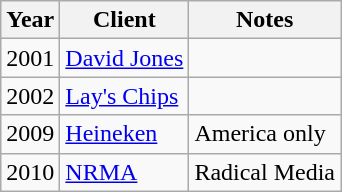<table class="wikitable">
<tr>
<th>Year</th>
<th>Client</th>
<th>Notes</th>
</tr>
<tr>
<td>2001</td>
<td><a href='#'>David Jones</a></td>
<td></td>
</tr>
<tr>
<td>2002</td>
<td><a href='#'>Lay's Chips</a></td>
<td></td>
</tr>
<tr>
<td>2009</td>
<td><a href='#'>Heineken</a></td>
<td>America only</td>
</tr>
<tr>
<td>2010</td>
<td><a href='#'>NRMA</a></td>
<td>Radical Media</td>
</tr>
</table>
